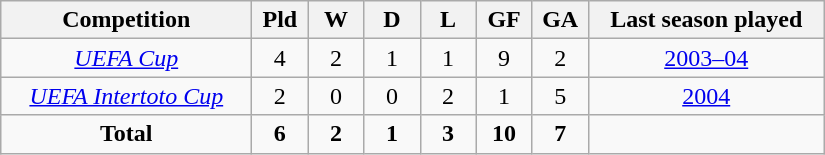<table class="wikitable" style="text-align: center;">
<tr>
<th width="160">Competition</th>
<th width="30">Pld</th>
<th width="30">W</th>
<th width="30">D</th>
<th width="30">L</th>
<th width="30">GF</th>
<th width="30">GA</th>
<th width="150">Last season played</th>
</tr>
<tr>
<td><a href='#'><em>UEFA Cup</em></a></td>
<td>4</td>
<td>2</td>
<td>1</td>
<td>1</td>
<td>9</td>
<td>2</td>
<td><a href='#'>2003–04</a></td>
</tr>
<tr>
<td><em><a href='#'>UEFA Intertoto Cup</a></em></td>
<td>2</td>
<td>0</td>
<td>0</td>
<td>2</td>
<td>1</td>
<td>5</td>
<td><a href='#'>2004</a></td>
</tr>
<tr>
<td><strong>Total</strong></td>
<td><strong>6</strong></td>
<td><strong>2</strong></td>
<td><strong>1</strong></td>
<td><strong>3</strong></td>
<td><strong>10</strong></td>
<td><strong>7</strong></td>
</tr>
</table>
